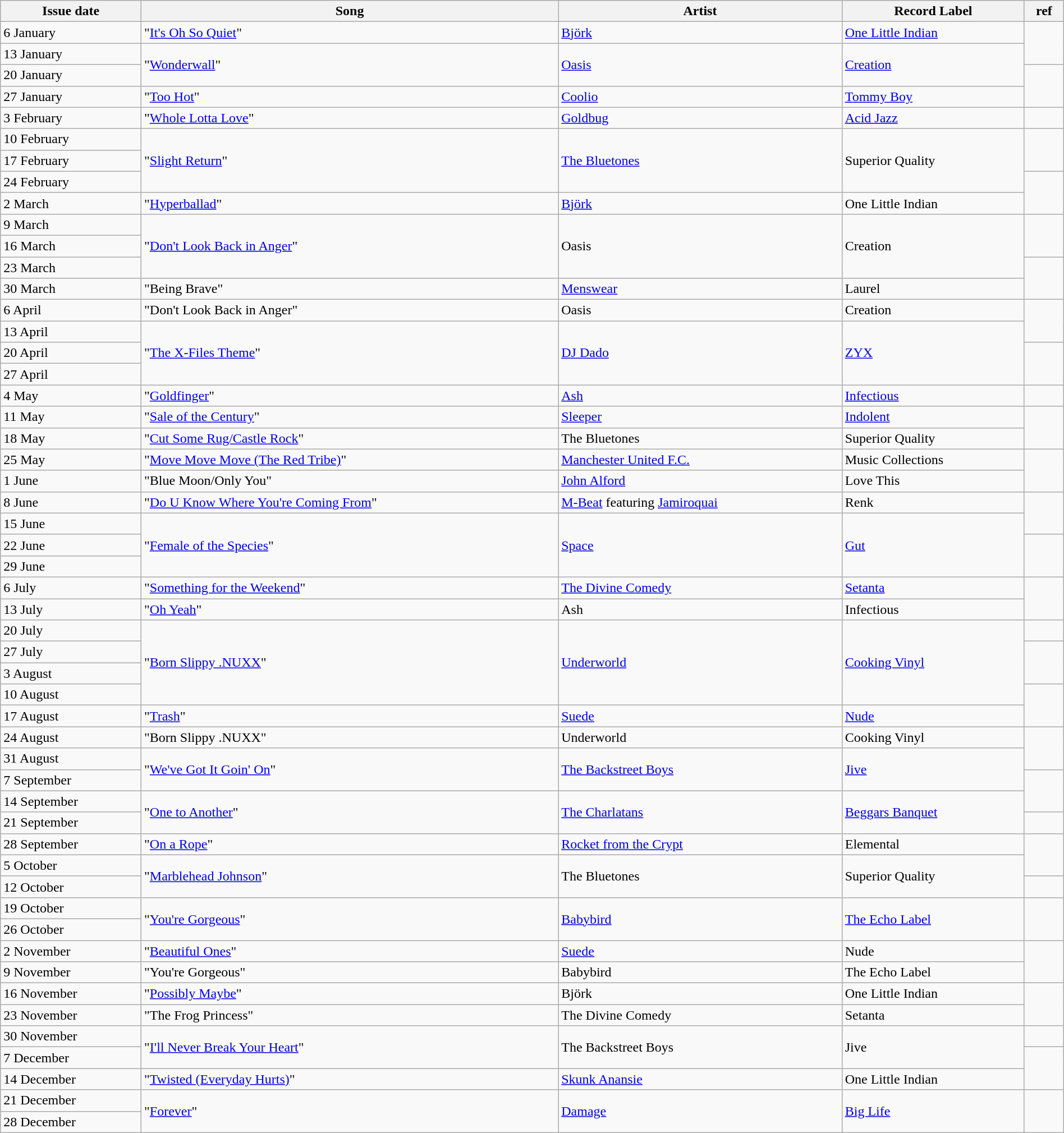<table width="100%" class=wikitable>
<tr>
<th>Issue date</th>
<th>Song</th>
<th>Artist</th>
<th>Record Label</th>
<th>ref</th>
</tr>
<tr>
<td>6 January</td>
<td>"<a href='#'>It's Oh So Quiet</a>"</td>
<td><a href='#'>Björk</a></td>
<td><a href='#'>One Little Indian</a></td>
<td rowspan=2></td>
</tr>
<tr>
<td>13 January</td>
<td rowspan="2">"<a href='#'>Wonderwall</a>"</td>
<td rowspan="2"><a href='#'>Oasis</a></td>
<td rowspan=2><a href='#'>Creation</a></td>
</tr>
<tr>
<td>20 January</td>
<td rowspan=2></td>
</tr>
<tr>
<td>27 January</td>
<td>"<a href='#'>Too Hot</a>"</td>
<td><a href='#'>Coolio</a></td>
<td><a href='#'>Tommy Boy</a></td>
</tr>
<tr>
<td>3 February</td>
<td>"<a href='#'>Whole Lotta Love</a>"</td>
<td><a href='#'>Goldbug</a></td>
<td><a href='#'>Acid Jazz</a></td>
<td></td>
</tr>
<tr>
<td>10 February</td>
<td rowspan="3">"<a href='#'>Slight Return</a>"</td>
<td rowspan="3"><a href='#'>The Bluetones</a></td>
<td rowspan=3>Superior Quality</td>
<td rowspan=2></td>
</tr>
<tr>
<td>17 February</td>
</tr>
<tr>
<td>24 February</td>
<td rowspan=2></td>
</tr>
<tr>
<td>2 March</td>
<td>"<a href='#'>Hyperballad</a>"</td>
<td><a href='#'>Björk</a></td>
<td>One Little Indian</td>
</tr>
<tr>
<td>9 March</td>
<td rowspan="3">"<a href='#'>Don't Look Back in Anger</a>"</td>
<td rowspan="3">Oasis</td>
<td rowspan=3>Creation</td>
<td rowspan=2></td>
</tr>
<tr>
<td>16 March</td>
</tr>
<tr>
<td>23 March</td>
<td rowspan=2></td>
</tr>
<tr>
<td>30 March</td>
<td>"Being Brave"</td>
<td><a href='#'>Menswear</a></td>
<td>Laurel</td>
</tr>
<tr>
<td>6 April</td>
<td>"Don't Look Back in Anger"</td>
<td>Oasis</td>
<td>Creation</td>
<td rowspan=2></td>
</tr>
<tr>
<td>13 April</td>
<td rowspan=3>"<a href='#'>The X-Files Theme</a>"</td>
<td rowspan=3><a href='#'>DJ Dado</a></td>
<td rowspan=3><a href='#'>ZYX</a></td>
</tr>
<tr>
<td>20 April</td>
<td rowspan=2></td>
</tr>
<tr>
<td>27 April</td>
</tr>
<tr>
<td>4 May</td>
<td>"<a href='#'>Goldfinger</a>"</td>
<td><a href='#'>Ash</a></td>
<td><a href='#'>Infectious</a></td>
<td></td>
</tr>
<tr>
<td>11 May</td>
<td>"<a href='#'>Sale of the Century</a>"</td>
<td><a href='#'>Sleeper</a></td>
<td><a href='#'>Indolent</a></td>
<td rowspan=2></td>
</tr>
<tr>
<td>18 May</td>
<td>"<a href='#'>Cut Some Rug/Castle Rock</a>"</td>
<td>The Bluetones</td>
<td>Superior Quality</td>
</tr>
<tr>
<td>25 May</td>
<td>"<a href='#'>Move Move Move (The Red Tribe)</a>"</td>
<td><a href='#'>Manchester United F.C.</a></td>
<td>Music Collections</td>
<td rowspan=2></td>
</tr>
<tr>
<td>1 June</td>
<td>"Blue Moon/Only You"</td>
<td><a href='#'>John Alford</a></td>
<td>Love This</td>
</tr>
<tr>
<td>8 June</td>
<td>"<a href='#'>Do U Know Where You're Coming From</a>"</td>
<td><a href='#'>M-Beat</a> featuring <a href='#'>Jamiroquai</a></td>
<td>Renk</td>
<td rowspan=2></td>
</tr>
<tr>
<td>15 June</td>
<td rowspan=3>"<a href='#'>Female of the Species</a>"</td>
<td rowspan=3><a href='#'>Space</a></td>
<td rowspan=3><a href='#'>Gut</a></td>
</tr>
<tr>
<td>22 June</td>
<td rowspan=2></td>
</tr>
<tr>
<td>29 June</td>
</tr>
<tr>
<td>6 July</td>
<td>"<a href='#'>Something for the Weekend</a>"</td>
<td><a href='#'>The Divine Comedy</a></td>
<td><a href='#'>Setanta</a></td>
<td rowspan=2></td>
</tr>
<tr>
<td>13 July</td>
<td>"<a href='#'>Oh Yeah</a>"</td>
<td>Ash</td>
<td>Infectious</td>
</tr>
<tr>
<td>20 July</td>
<td rowspan="4">"<a href='#'>Born Slippy .NUXX</a>"</td>
<td rowspan="4"><a href='#'>Underworld</a></td>
<td rowspan=4><a href='#'>Cooking Vinyl</a></td>
<td></td>
</tr>
<tr>
<td>27 July</td>
<td rowspan=2></td>
</tr>
<tr>
<td>3 August</td>
</tr>
<tr>
<td>10 August</td>
<td rowspan=2></td>
</tr>
<tr>
<td>17 August</td>
<td>"<a href='#'>Trash</a>"</td>
<td><a href='#'>Suede</a></td>
<td><a href='#'>Nude</a></td>
</tr>
<tr>
<td>24 August</td>
<td>"Born Slippy .NUXX"</td>
<td>Underworld</td>
<td>Cooking Vinyl</td>
<td rowspan=2></td>
</tr>
<tr>
<td>31 August</td>
<td rowspan="2">"<a href='#'>We've Got It Goin' On</a>"</td>
<td rowspan="2"><a href='#'>The Backstreet Boys</a></td>
<td rowspan=2><a href='#'>Jive</a></td>
</tr>
<tr>
<td>7 September</td>
<td rowspan=2></td>
</tr>
<tr>
<td>14 September</td>
<td rowspan=2>"<a href='#'>One to Another</a>"</td>
<td rowspan=2><a href='#'>The Charlatans</a></td>
<td rowspan=2><a href='#'>Beggars Banquet</a></td>
</tr>
<tr>
<td>21 September</td>
<td></td>
</tr>
<tr>
<td>28 September</td>
<td>"<a href='#'>On a Rope</a>"</td>
<td><a href='#'>Rocket from the Crypt</a></td>
<td>Elemental</td>
<td rowspan=2></td>
</tr>
<tr>
<td>5 October</td>
<td rowspan=2>"<a href='#'>Marblehead Johnson</a>"</td>
<td rowspan=2>The Bluetones</td>
<td rowspan=2>Superior Quality</td>
</tr>
<tr>
<td>12 October</td>
<td></td>
</tr>
<tr>
<td>19 October</td>
<td rowspan="2">"<a href='#'>You're Gorgeous</a>"</td>
<td rowspan="2"><a href='#'>Babybird</a></td>
<td rowspan=2><a href='#'>The Echo Label</a></td>
<td rowspan=2></td>
</tr>
<tr>
<td>26 October</td>
</tr>
<tr>
<td>2 November</td>
<td>"<a href='#'>Beautiful Ones</a>"</td>
<td><a href='#'>Suede</a></td>
<td>Nude</td>
<td rowspan=2></td>
</tr>
<tr>
<td>9 November</td>
<td>"You're Gorgeous"</td>
<td>Babybird</td>
<td>The Echo Label</td>
</tr>
<tr>
<td>16 November</td>
<td>"<a href='#'>Possibly Maybe</a>"</td>
<td>Björk</td>
<td>One Little Indian</td>
<td rowspan=2></td>
</tr>
<tr>
<td>23 November</td>
<td>"The Frog Princess"</td>
<td>The Divine Comedy</td>
<td>Setanta</td>
</tr>
<tr>
<td>30 November</td>
<td rowspan=2>"<a href='#'>I'll Never Break Your Heart</a>"</td>
<td rowspan=2>The Backstreet Boys</td>
<td rowspan=2>Jive</td>
<td></td>
</tr>
<tr>
<td>7 December</td>
<td rowspan=2></td>
</tr>
<tr>
<td>14 December</td>
<td>"<a href='#'>Twisted (Everyday Hurts)</a>"</td>
<td><a href='#'>Skunk Anansie</a></td>
<td>One Little Indian</td>
</tr>
<tr>
<td>21 December</td>
<td rowspan=2>"<a href='#'>Forever</a>"</td>
<td rowspan=2><a href='#'>Damage</a></td>
<td rowspan=2><a href='#'>Big Life</a></td>
<td rowspan=2></td>
</tr>
<tr>
<td>28 December</td>
</tr>
</table>
